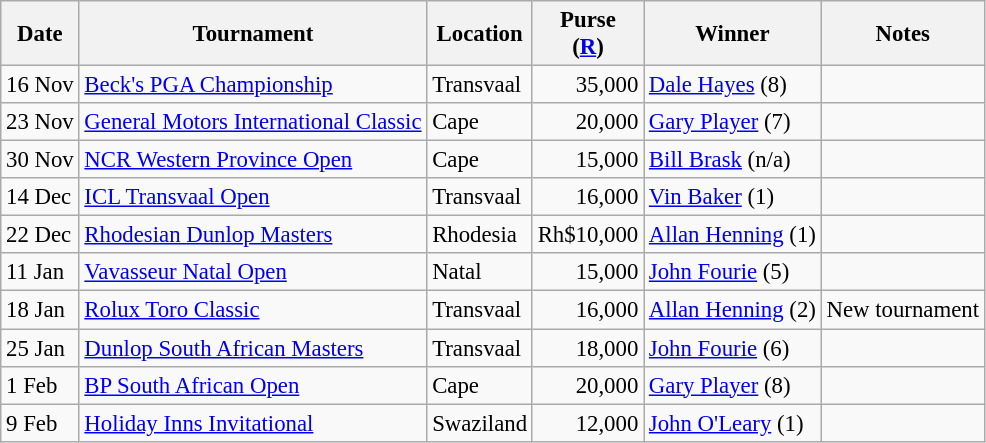<table class="wikitable" style="font-size:95%">
<tr>
<th>Date</th>
<th>Tournament</th>
<th>Location</th>
<th>Purse<br>(<a href='#'>R</a>)</th>
<th>Winner</th>
<th>Notes</th>
</tr>
<tr>
<td>16 Nov</td>
<td><a href='#'>Beck's PGA Championship</a></td>
<td>Transvaal</td>
<td align=right>35,000</td>
<td> <a href='#'>Dale Hayes</a> (8)</td>
<td></td>
</tr>
<tr>
<td>23 Nov</td>
<td><a href='#'>General Motors International Classic</a></td>
<td>Cape</td>
<td align=right>20,000</td>
<td> <a href='#'>Gary Player</a> (7)</td>
<td></td>
</tr>
<tr>
<td>30 Nov</td>
<td><a href='#'>NCR Western Province Open</a></td>
<td>Cape</td>
<td align=right>15,000</td>
<td> <a href='#'>Bill Brask</a> (n/a)</td>
<td></td>
</tr>
<tr>
<td>14 Dec</td>
<td><a href='#'>ICL Transvaal Open</a></td>
<td>Transvaal</td>
<td align=right>16,000</td>
<td> <a href='#'>Vin Baker</a> (1)</td>
<td></td>
</tr>
<tr>
<td>22 Dec</td>
<td><a href='#'>Rhodesian Dunlop Masters</a></td>
<td>Rhodesia</td>
<td align=right>Rh$10,000</td>
<td> <a href='#'>Allan Henning</a> (1)</td>
<td></td>
</tr>
<tr>
<td>11 Jan</td>
<td><a href='#'>Vavasseur Natal Open</a></td>
<td>Natal</td>
<td align=right>15,000</td>
<td> <a href='#'>John Fourie</a> (5)</td>
<td></td>
</tr>
<tr>
<td>18 Jan</td>
<td><a href='#'>Rolux Toro Classic</a></td>
<td>Transvaal</td>
<td align=right>16,000</td>
<td> <a href='#'>Allan Henning</a> (2)</td>
<td>New tournament</td>
</tr>
<tr>
<td>25 Jan</td>
<td><a href='#'>Dunlop South African Masters</a></td>
<td>Transvaal</td>
<td align=right>18,000</td>
<td> <a href='#'>John Fourie</a> (6)</td>
<td></td>
</tr>
<tr>
<td>1 Feb</td>
<td><a href='#'>BP South African Open</a></td>
<td>Cape</td>
<td align=right>20,000</td>
<td> <a href='#'>Gary Player</a> (8)</td>
<td></td>
</tr>
<tr>
<td>9 Feb</td>
<td><a href='#'>Holiday Inns Invitational</a></td>
<td>Swaziland</td>
<td align=right>12,000</td>
<td> <a href='#'>John O'Leary</a> (1)</td>
<td></td>
</tr>
</table>
